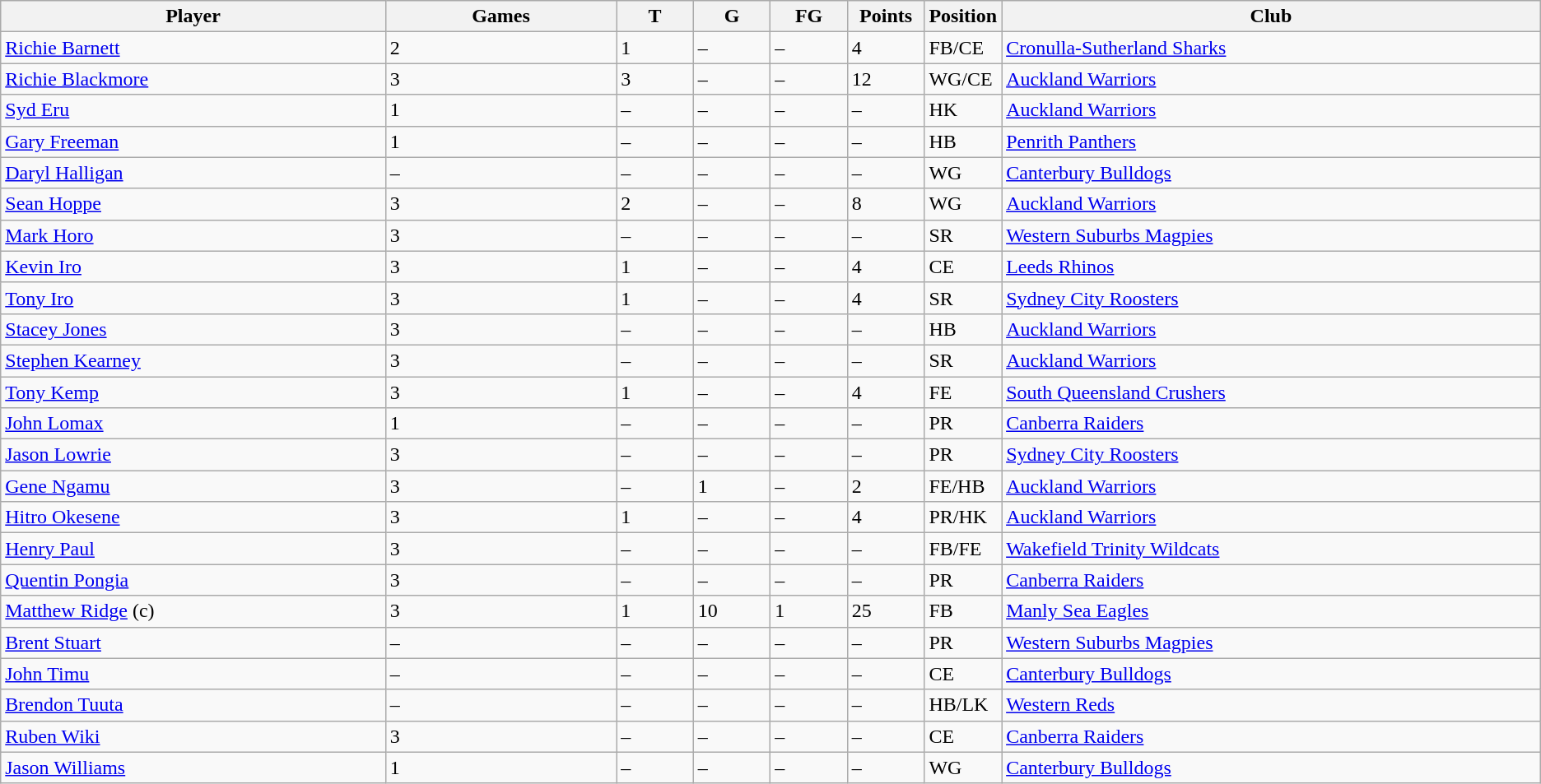<table class="wikitable sortable">
<tr>
<th !width=25%>Player</th>
<th width=15%>Games</th>
<th width=5%>T</th>
<th width=5%>G</th>
<th width=5%>FG</th>
<th width=5%>Points</th>
<th width=5%>Position</th>
<th width=35%>Club</th>
</tr>
<tr>
<td><a href='#'>Richie Barnett</a></td>
<td>2</td>
<td>1</td>
<td>–</td>
<td>–</td>
<td>4</td>
<td>FB/CE</td>
<td><a href='#'>Cronulla-Sutherland Sharks</a></td>
</tr>
<tr>
<td><a href='#'>Richie Blackmore</a></td>
<td>3</td>
<td>3</td>
<td>–</td>
<td>–</td>
<td>12</td>
<td>WG/CE</td>
<td><a href='#'>Auckland Warriors</a></td>
</tr>
<tr>
<td><a href='#'>Syd Eru</a></td>
<td>1</td>
<td>–</td>
<td>–</td>
<td>–</td>
<td>–</td>
<td>HK</td>
<td><a href='#'>Auckland Warriors</a></td>
</tr>
<tr>
<td><a href='#'>Gary Freeman</a></td>
<td>1</td>
<td>–</td>
<td>–</td>
<td>–</td>
<td>–</td>
<td>HB</td>
<td><a href='#'>Penrith Panthers</a></td>
</tr>
<tr>
<td><a href='#'>Daryl Halligan</a></td>
<td>–</td>
<td>–</td>
<td>–</td>
<td>–</td>
<td>–</td>
<td>WG</td>
<td><a href='#'>Canterbury Bulldogs</a></td>
</tr>
<tr>
<td><a href='#'>Sean Hoppe</a></td>
<td>3</td>
<td>2</td>
<td>–</td>
<td>–</td>
<td>8</td>
<td>WG</td>
<td><a href='#'>Auckland Warriors</a></td>
</tr>
<tr>
<td><a href='#'>Mark Horo</a></td>
<td>3</td>
<td>–</td>
<td>–</td>
<td>–</td>
<td>–</td>
<td>SR</td>
<td><a href='#'>Western Suburbs Magpies</a></td>
</tr>
<tr>
<td><a href='#'>Kevin Iro</a></td>
<td>3</td>
<td>1</td>
<td>–</td>
<td>–</td>
<td>4</td>
<td>CE</td>
<td><a href='#'>Leeds Rhinos</a></td>
</tr>
<tr>
<td><a href='#'>Tony Iro</a></td>
<td>3</td>
<td>1</td>
<td>–</td>
<td>–</td>
<td>4</td>
<td>SR</td>
<td><a href='#'>Sydney City Roosters</a></td>
</tr>
<tr>
<td><a href='#'>Stacey Jones</a></td>
<td>3</td>
<td>–</td>
<td>–</td>
<td>–</td>
<td>–</td>
<td>HB</td>
<td><a href='#'>Auckland Warriors</a></td>
</tr>
<tr>
<td><a href='#'>Stephen Kearney</a></td>
<td>3</td>
<td>–</td>
<td>–</td>
<td>–</td>
<td>–</td>
<td>SR</td>
<td><a href='#'>Auckland Warriors</a></td>
</tr>
<tr>
<td><a href='#'>Tony Kemp</a></td>
<td>3</td>
<td>1</td>
<td>–</td>
<td>–</td>
<td>4</td>
<td>FE</td>
<td><a href='#'>South Queensland Crushers</a></td>
</tr>
<tr>
<td><a href='#'>John Lomax</a></td>
<td>1</td>
<td>–</td>
<td>–</td>
<td>–</td>
<td>–</td>
<td>PR</td>
<td><a href='#'>Canberra Raiders</a></td>
</tr>
<tr>
<td><a href='#'>Jason Lowrie</a></td>
<td>3</td>
<td>–</td>
<td>–</td>
<td>–</td>
<td>–</td>
<td>PR</td>
<td><a href='#'>Sydney City Roosters</a></td>
</tr>
<tr>
<td><a href='#'>Gene Ngamu</a></td>
<td>3</td>
<td>–</td>
<td>1</td>
<td>–</td>
<td>2</td>
<td>FE/HB</td>
<td><a href='#'>Auckland Warriors</a></td>
</tr>
<tr>
<td><a href='#'>Hitro Okesene</a></td>
<td>3</td>
<td>1</td>
<td>–</td>
<td>–</td>
<td>4</td>
<td>PR/HK</td>
<td><a href='#'>Auckland Warriors</a></td>
</tr>
<tr>
<td><a href='#'>Henry Paul</a></td>
<td>3</td>
<td>–</td>
<td>–</td>
<td>–</td>
<td>–</td>
<td>FB/FE</td>
<td><a href='#'>Wakefield Trinity Wildcats</a></td>
</tr>
<tr>
<td><a href='#'>Quentin Pongia</a></td>
<td>3</td>
<td>–</td>
<td>–</td>
<td>–</td>
<td>–</td>
<td>PR</td>
<td><a href='#'>Canberra Raiders</a></td>
</tr>
<tr>
<td><a href='#'>Matthew Ridge</a> (c)</td>
<td>3</td>
<td>1</td>
<td>10</td>
<td>1</td>
<td>25</td>
<td>FB</td>
<td><a href='#'>Manly Sea Eagles</a></td>
</tr>
<tr>
<td><a href='#'>Brent Stuart</a></td>
<td>–</td>
<td>–</td>
<td>–</td>
<td>–</td>
<td>–</td>
<td>PR</td>
<td><a href='#'>Western Suburbs Magpies</a></td>
</tr>
<tr>
<td><a href='#'>John Timu</a></td>
<td>–</td>
<td>–</td>
<td>–</td>
<td>–</td>
<td>–</td>
<td>CE</td>
<td><a href='#'>Canterbury Bulldogs</a></td>
</tr>
<tr>
<td><a href='#'>Brendon Tuuta</a></td>
<td>–</td>
<td>–</td>
<td>–</td>
<td>–</td>
<td>–</td>
<td>HB/LK</td>
<td><a href='#'>Western Reds</a></td>
</tr>
<tr>
<td><a href='#'>Ruben Wiki</a></td>
<td>3</td>
<td>–</td>
<td>–</td>
<td>–</td>
<td>–</td>
<td>CE</td>
<td><a href='#'>Canberra Raiders</a></td>
</tr>
<tr>
<td><a href='#'>Jason Williams</a></td>
<td>1</td>
<td>–</td>
<td>–</td>
<td>–</td>
<td>–</td>
<td>WG</td>
<td><a href='#'>Canterbury Bulldogs</a></td>
</tr>
</table>
